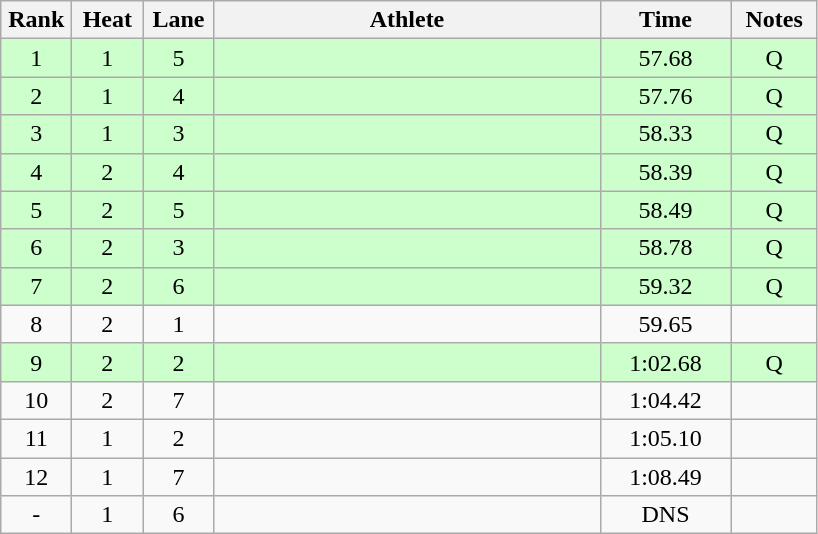<table class="wikitable" style="text-align:center">
<tr>
<th width=40>Rank</th>
<th width=40>Heat</th>
<th width=40>Lane</th>
<th width=250>Athlete</th>
<th width=80>Time</th>
<th width=50>Notes</th>
</tr>
<tr bgcolor=ccffcc>
<td>1</td>
<td>1</td>
<td>5</td>
<td align=left></td>
<td>57.68</td>
<td>Q</td>
</tr>
<tr bgcolor=ccffcc>
<td>2</td>
<td>1</td>
<td>4</td>
<td align=left></td>
<td>57.76</td>
<td>Q</td>
</tr>
<tr bgcolor=ccffcc>
<td>3</td>
<td>1</td>
<td>3</td>
<td align=left></td>
<td>58.33</td>
<td>Q</td>
</tr>
<tr bgcolor=ccffcc>
<td>4</td>
<td>2</td>
<td>4</td>
<td align=left></td>
<td>58.39</td>
<td>Q</td>
</tr>
<tr bgcolor=ccffcc>
<td>5</td>
<td>2</td>
<td>5</td>
<td align=left></td>
<td>58.49</td>
<td>Q</td>
</tr>
<tr bgcolor=ccffcc>
<td>6</td>
<td>2</td>
<td>3</td>
<td align=left></td>
<td>58.78</td>
<td>Q</td>
</tr>
<tr bgcolor=ccffcc>
<td>7</td>
<td>2</td>
<td>6</td>
<td align=left></td>
<td>59.32</td>
<td>Q</td>
</tr>
<tr>
<td>8</td>
<td>2</td>
<td>1</td>
<td align=left></td>
<td>59.65</td>
<td></td>
</tr>
<tr bgcolor=ccffcc>
<td>9</td>
<td>2</td>
<td>2</td>
<td align=left></td>
<td>1:02.68</td>
<td>Q</td>
</tr>
<tr>
<td>10</td>
<td>2</td>
<td>7</td>
<td align=left></td>
<td>1:04.42</td>
<td></td>
</tr>
<tr>
<td>11</td>
<td>1</td>
<td>2</td>
<td align=left></td>
<td>1:05.10</td>
<td></td>
</tr>
<tr>
<td>12</td>
<td>1</td>
<td>7</td>
<td align=left></td>
<td>1:08.49</td>
<td></td>
</tr>
<tr>
<td>-</td>
<td>1</td>
<td>6</td>
<td align=left></td>
<td>DNS</td>
<td></td>
</tr>
</table>
